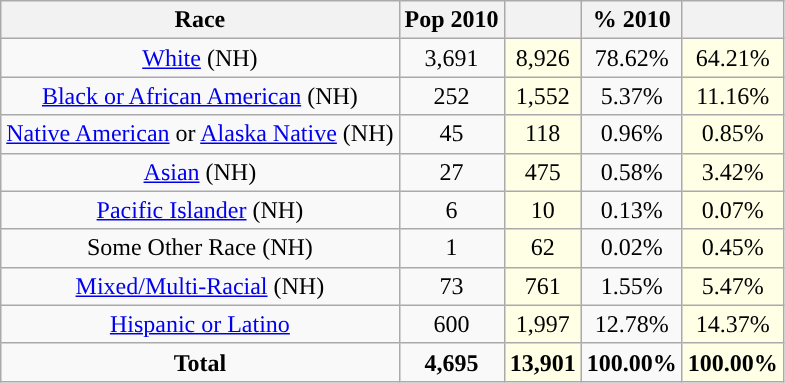<table class="wikitable" style="text-align:center;">
<tr>
<th>Race</th>
<th>Pop 2010</th>
<th></th>
<th>% 2010</th>
<th></th>
</tr>
<tr>
<td><a href='#'>White</a> (NH)</td>
<td>3,691</td>
<td style='background: #ffffe6;'>8,926</td>
<td>78.62%</td>
<td style='background: #ffffe6;'>64.21%</td>
</tr>
<tr>
<td><a href='#'>Black or African American</a> (NH)</td>
<td>252</td>
<td style='background: #ffffe6;'>1,552</td>
<td>5.37%</td>
<td style='background: #ffffe6;'>11.16%</td>
</tr>
<tr>
<td><a href='#'>Native American</a> or <a href='#'>Alaska Native</a> (NH)</td>
<td>45</td>
<td style='background: #ffffe6;'>118</td>
<td>0.96%</td>
<td style='background: #ffffe6;'>0.85%</td>
</tr>
<tr>
<td><a href='#'>Asian</a> (NH)</td>
<td>27</td>
<td style='background: #ffffe6;'>475</td>
<td>0.58%</td>
<td style='background: #ffffe6;'>3.42%</td>
</tr>
<tr>
<td><a href='#'>Pacific Islander</a> (NH)</td>
<td>6</td>
<td style='background: #ffffe6;'>10</td>
<td>0.13%</td>
<td style='background: #ffffe6;'>0.07%</td>
</tr>
<tr>
<td>Some Other Race (NH)</td>
<td>1</td>
<td style='background: #ffffe6;'>62</td>
<td>0.02%</td>
<td style='background: #ffffe6;'>0.45%</td>
</tr>
<tr>
<td><a href='#'>Mixed/Multi-Racial</a> (NH)</td>
<td>73</td>
<td style='background: #ffffe6;'>761</td>
<td>1.55%</td>
<td style='background: #ffffe6;'>5.47%</td>
</tr>
<tr>
<td><a href='#'>Hispanic or Latino</a></td>
<td>600</td>
<td style='background: #ffffe6;'>1,997</td>
<td>12.78%</td>
<td style='background: #ffffe6;'>14.37%</td>
</tr>
<tr>
<td><strong>Total</strong></td>
<td><strong>4,695</strong></td>
<td style='background: #ffffe6;'><strong>13,901</strong></td>
<td><strong>100.00%</strong></td>
<td style='background: #ffffe6;'><strong>100.00%</strong></td>
</tr>
</table>
